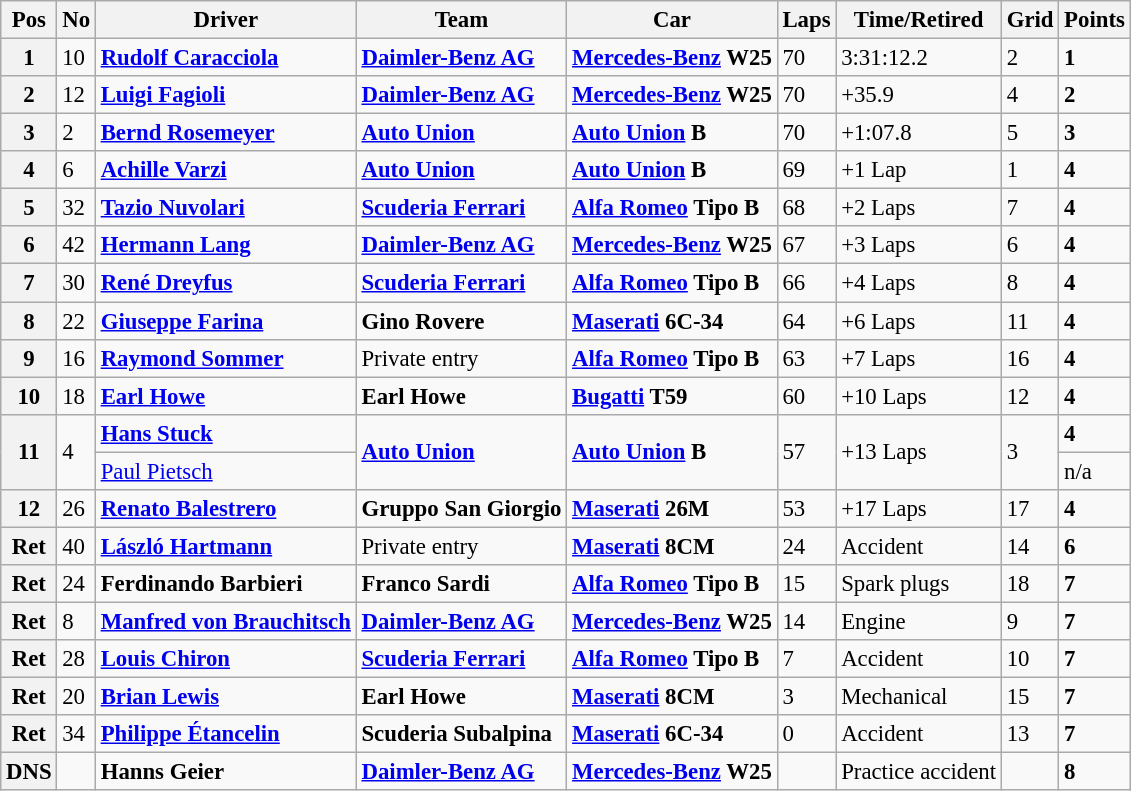<table class="wikitable" style="font-size: 95%;">
<tr>
<th>Pos</th>
<th>No</th>
<th>Driver</th>
<th>Team</th>
<th>Car</th>
<th>Laps</th>
<th>Time/Retired</th>
<th>Grid</th>
<th>Points</th>
</tr>
<tr>
<th>1</th>
<td>10</td>
<td> <strong><a href='#'>Rudolf Caracciola</a></strong></td>
<td><strong><a href='#'>Daimler-Benz AG</a></strong></td>
<td><strong><a href='#'>Mercedes-Benz</a> W25</strong></td>
<td>70</td>
<td>3:31:12.2</td>
<td>2</td>
<td><strong>1</strong></td>
</tr>
<tr>
<th>2</th>
<td>12</td>
<td> <strong><a href='#'>Luigi Fagioli</a></strong></td>
<td><strong><a href='#'>Daimler-Benz AG</a></strong></td>
<td><strong><a href='#'>Mercedes-Benz</a> W25</strong></td>
<td>70</td>
<td>+35.9</td>
<td>4</td>
<td><strong>2</strong></td>
</tr>
<tr>
<th>3</th>
<td>2</td>
<td> <strong><a href='#'>Bernd Rosemeyer</a></strong></td>
<td><strong><a href='#'>Auto Union</a></strong></td>
<td><strong><a href='#'>Auto Union</a> B</strong></td>
<td>70</td>
<td>+1:07.8</td>
<td>5</td>
<td><strong>3</strong></td>
</tr>
<tr>
<th>4</th>
<td>6</td>
<td> <strong><a href='#'>Achille Varzi</a></strong></td>
<td><strong><a href='#'>Auto Union</a></strong></td>
<td><strong><a href='#'>Auto Union</a> B</strong></td>
<td>69</td>
<td>+1 Lap</td>
<td>1</td>
<td><strong>4</strong></td>
</tr>
<tr>
<th>5</th>
<td>32</td>
<td> <strong><a href='#'>Tazio Nuvolari</a></strong></td>
<td><strong><a href='#'>Scuderia Ferrari</a></strong></td>
<td><strong><a href='#'>Alfa Romeo</a> Tipo B</strong></td>
<td>68</td>
<td>+2 Laps</td>
<td>7</td>
<td><strong>4</strong></td>
</tr>
<tr>
<th>6</th>
<td>42</td>
<td> <strong><a href='#'>Hermann Lang</a></strong></td>
<td><strong><a href='#'>Daimler-Benz AG</a></strong></td>
<td><strong><a href='#'>Mercedes-Benz</a> W25</strong></td>
<td>67</td>
<td>+3 Laps</td>
<td>6</td>
<td><strong>4</strong></td>
</tr>
<tr>
<th>7</th>
<td>30</td>
<td> <strong><a href='#'>René Dreyfus</a></strong></td>
<td><strong><a href='#'>Scuderia Ferrari</a></strong></td>
<td><strong><a href='#'>Alfa Romeo</a> Tipo B</strong></td>
<td>66</td>
<td>+4 Laps</td>
<td>8</td>
<td><strong>4</strong></td>
</tr>
<tr>
<th>8</th>
<td>22</td>
<td> <strong><a href='#'>Giuseppe Farina</a></strong></td>
<td><strong>Gino Rovere</strong></td>
<td><strong><a href='#'>Maserati</a> 6C-34</strong></td>
<td>64</td>
<td>+6 Laps</td>
<td>11</td>
<td><strong>4</strong></td>
</tr>
<tr>
<th>9</th>
<td>16</td>
<td> <strong><a href='#'>Raymond Sommer</a></strong></td>
<td>Private entry</td>
<td><strong><a href='#'>Alfa Romeo</a> Tipo B</strong></td>
<td>63</td>
<td>+7 Laps</td>
<td>16</td>
<td><strong>4</strong></td>
</tr>
<tr>
<th>10</th>
<td>18</td>
<td> <strong><a href='#'>Earl Howe</a></strong></td>
<td><strong>Earl Howe</strong></td>
<td><strong><a href='#'>Bugatti</a> T59</strong></td>
<td>60</td>
<td>+10 Laps</td>
<td>12</td>
<td><strong>4</strong></td>
</tr>
<tr>
<th rowspan=2>11</th>
<td rowspan=2>4</td>
<td> <strong><a href='#'>Hans Stuck</a></strong></td>
<td rowspan=2><strong><a href='#'>Auto Union</a></strong></td>
<td rowspan=2><strong><a href='#'>Auto Union</a> B</strong></td>
<td rowspan=2>57</td>
<td rowspan=2>+13 Laps</td>
<td rowspan=2>3</td>
<td><strong>4</strong></td>
</tr>
<tr>
<td> <a href='#'>Paul Pietsch</a></td>
<td>n/a</td>
</tr>
<tr>
<th>12</th>
<td>26</td>
<td> <strong><a href='#'>Renato Balestrero</a></strong></td>
<td><strong>Gruppo San Giorgio</strong></td>
<td><strong><a href='#'>Maserati</a> 26M</strong></td>
<td>53</td>
<td>+17 Laps</td>
<td>17</td>
<td><strong>4</strong></td>
</tr>
<tr>
<th>Ret</th>
<td>40</td>
<td> <strong><a href='#'>László Hartmann</a></strong></td>
<td>Private entry</td>
<td><strong><a href='#'>Maserati</a> 8CM</strong></td>
<td>24</td>
<td>Accident</td>
<td>14</td>
<td><strong>6</strong></td>
</tr>
<tr>
<th>Ret</th>
<td>24</td>
<td> <strong>Ferdinando Barbieri</strong></td>
<td><strong>Franco Sardi</strong></td>
<td><strong><a href='#'>Alfa Romeo</a> Tipo B</strong></td>
<td>15</td>
<td>Spark plugs</td>
<td>18</td>
<td><strong>7</strong></td>
</tr>
<tr>
<th>Ret</th>
<td>8</td>
<td> <strong><a href='#'>Manfred von Brauchitsch</a></strong></td>
<td><strong><a href='#'>Daimler-Benz AG</a></strong></td>
<td><strong><a href='#'>Mercedes-Benz</a> W25</strong></td>
<td>14</td>
<td>Engine</td>
<td>9</td>
<td><strong>7</strong></td>
</tr>
<tr>
<th>Ret</th>
<td>28</td>
<td> <strong><a href='#'>Louis Chiron</a></strong></td>
<td><strong><a href='#'>Scuderia Ferrari</a></strong></td>
<td><strong><a href='#'>Alfa Romeo</a> Tipo B</strong></td>
<td>7</td>
<td>Accident</td>
<td>10</td>
<td><strong>7</strong></td>
</tr>
<tr>
<th>Ret</th>
<td>20</td>
<td> <strong><a href='#'>Brian Lewis</a></strong></td>
<td><strong>Earl Howe</strong></td>
<td><strong><a href='#'>Maserati</a> 8CM</strong></td>
<td>3</td>
<td>Mechanical</td>
<td>15</td>
<td><strong>7</strong></td>
</tr>
<tr>
<th>Ret</th>
<td>34</td>
<td> <strong><a href='#'>Philippe Étancelin</a></strong></td>
<td><strong>Scuderia Subalpina</strong></td>
<td><strong><a href='#'>Maserati</a> 6C-34</strong></td>
<td>0</td>
<td>Accident</td>
<td>13</td>
<td><strong>7</strong></td>
</tr>
<tr>
<th>DNS</th>
<td></td>
<td> <strong>Hanns Geier</strong></td>
<td><strong><a href='#'>Daimler-Benz AG</a></strong></td>
<td><strong><a href='#'>Mercedes-Benz</a> W25</strong></td>
<td></td>
<td>Practice accident</td>
<td></td>
<td><strong>8</strong></td>
</tr>
</table>
